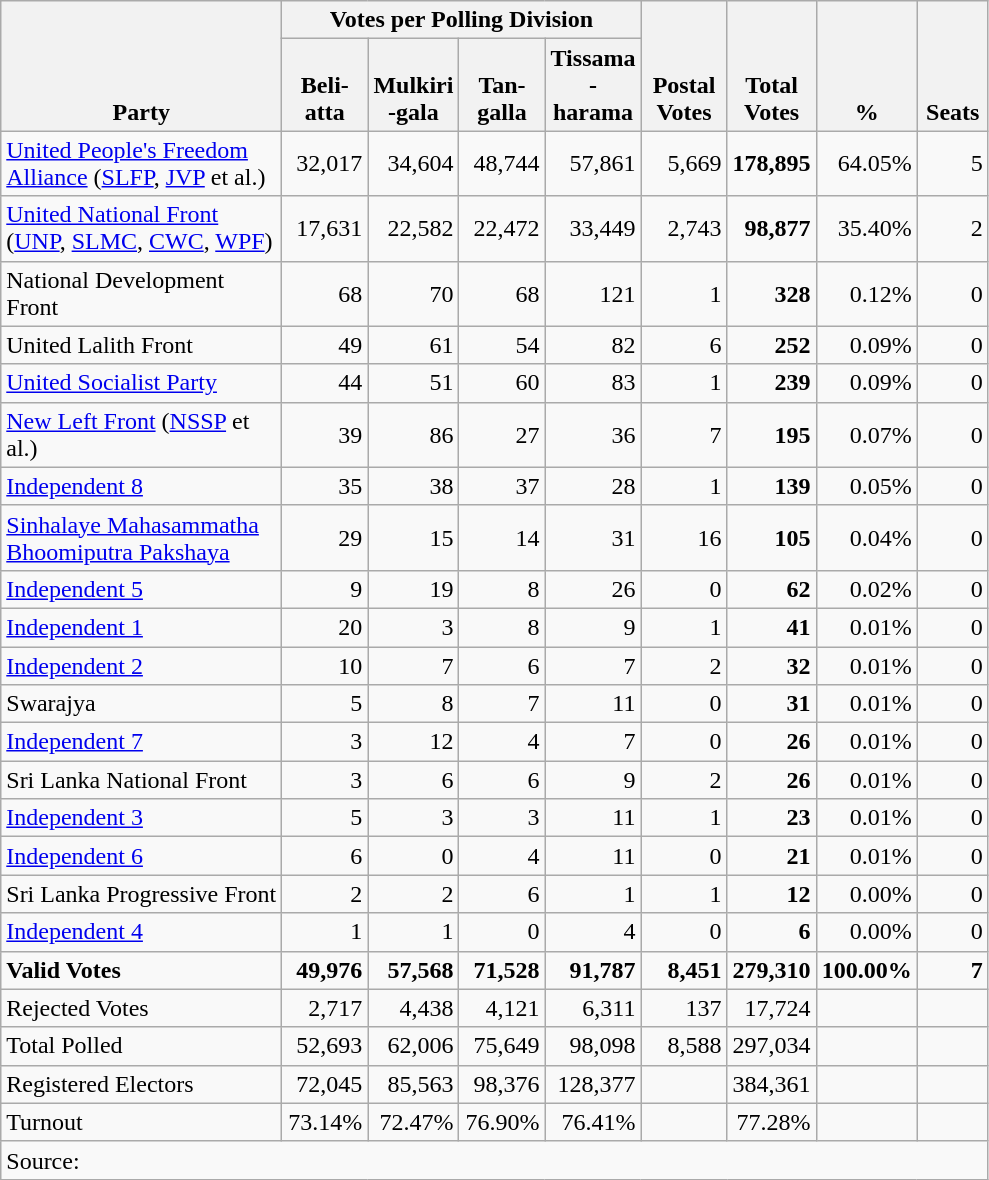<table class="wikitable" style="text-align:right;">
<tr>
<th align=left valign=bottom rowspan=2 width="180">Party</th>
<th colspan=4>Votes per Polling Division</th>
<th align=center valign=bottom rowspan=2 width="50">Postal<br>Votes</th>
<th align=center valign=bottom rowspan=2 width="50">Total Votes</th>
<th align=center valign=bottom rowspan=2 width="50">%</th>
<th align=center valign=bottom rowspan=2 width="40">Seats</th>
</tr>
<tr>
<th align=center valign=bottom width="50">Beli-<br>atta</th>
<th align=center valign=bottom width="50">Mulkiri<br>-gala</th>
<th align=center valign=bottom width="50">Tan-<br>galla</th>
<th align=center valign=bottom width="50">Tissama<br>-harama</th>
</tr>
<tr>
<td align=left><a href='#'>United People's Freedom Alliance</a> (<a href='#'>SLFP</a>, <a href='#'>JVP</a> et al.)</td>
<td>32,017</td>
<td>34,604</td>
<td>48,744</td>
<td>57,861</td>
<td>5,669</td>
<td><strong>178,895</strong></td>
<td>64.05%</td>
<td>5</td>
</tr>
<tr>
<td align=left><a href='#'>United National Front</a><br>(<a href='#'>UNP</a>, <a href='#'>SLMC</a>, <a href='#'>CWC</a>, <a href='#'>WPF</a>)</td>
<td>17,631</td>
<td>22,582</td>
<td>22,472</td>
<td>33,449</td>
<td>2,743</td>
<td><strong>98,877</strong></td>
<td>35.40%</td>
<td>2</td>
</tr>
<tr>
<td align=left>National Development Front</td>
<td>68</td>
<td>70</td>
<td>68</td>
<td>121</td>
<td>1</td>
<td><strong>328</strong></td>
<td>0.12%</td>
<td>0</td>
</tr>
<tr>
<td align=left>United Lalith Front</td>
<td>49</td>
<td>61</td>
<td>54</td>
<td>82</td>
<td>6</td>
<td><strong>252</strong></td>
<td>0.09%</td>
<td>0</td>
</tr>
<tr>
<td align=left><a href='#'>United Socialist Party</a></td>
<td>44</td>
<td>51</td>
<td>60</td>
<td>83</td>
<td>1</td>
<td><strong>239</strong></td>
<td>0.09%</td>
<td>0</td>
</tr>
<tr>
<td align=left><a href='#'>New Left Front</a> (<a href='#'>NSSP</a> et al.)</td>
<td>39</td>
<td>86</td>
<td>27</td>
<td>36</td>
<td>7</td>
<td><strong>195</strong></td>
<td>0.07%</td>
<td>0</td>
</tr>
<tr>
<td align=left><a href='#'>Independent 8</a></td>
<td>35</td>
<td>38</td>
<td>37</td>
<td>28</td>
<td>1</td>
<td><strong>139</strong></td>
<td>0.05%</td>
<td>0</td>
</tr>
<tr>
<td align=left><a href='#'>Sinhalaye Mahasammatha Bhoomiputra Pakshaya</a></td>
<td>29</td>
<td>15</td>
<td>14</td>
<td>31</td>
<td>16</td>
<td><strong>105</strong></td>
<td>0.04%</td>
<td>0</td>
</tr>
<tr>
<td align=left><a href='#'>Independent 5</a></td>
<td>9</td>
<td>19</td>
<td>8</td>
<td>26</td>
<td>0</td>
<td><strong>62</strong></td>
<td>0.02%</td>
<td>0</td>
</tr>
<tr>
<td align=left><a href='#'>Independent 1</a></td>
<td>20</td>
<td>3</td>
<td>8</td>
<td>9</td>
<td>1</td>
<td><strong>41</strong></td>
<td>0.01%</td>
<td>0</td>
</tr>
<tr>
<td align=left><a href='#'>Independent 2</a></td>
<td>10</td>
<td>7</td>
<td>6</td>
<td>7</td>
<td>2</td>
<td><strong>32</strong></td>
<td>0.01%</td>
<td>0</td>
</tr>
<tr>
<td align=left>Swarajya</td>
<td>5</td>
<td>8</td>
<td>7</td>
<td>11</td>
<td>0</td>
<td><strong>31</strong></td>
<td>0.01%</td>
<td>0</td>
</tr>
<tr>
<td align=left><a href='#'>Independent 7</a></td>
<td>3</td>
<td>12</td>
<td>4</td>
<td>7</td>
<td>0</td>
<td><strong>26</strong></td>
<td>0.01%</td>
<td>0</td>
</tr>
<tr>
<td align=left>Sri Lanka National Front</td>
<td>3</td>
<td>6</td>
<td>6</td>
<td>9</td>
<td>2</td>
<td><strong>26</strong></td>
<td>0.01%</td>
<td>0</td>
</tr>
<tr>
<td align=left><a href='#'>Independent 3</a></td>
<td>5</td>
<td>3</td>
<td>3</td>
<td>11</td>
<td>1</td>
<td><strong>23</strong></td>
<td>0.01%</td>
<td>0</td>
</tr>
<tr>
<td align=left><a href='#'>Independent 6</a></td>
<td>6</td>
<td>0</td>
<td>4</td>
<td>11</td>
<td>0</td>
<td><strong>21</strong></td>
<td>0.01%</td>
<td>0</td>
</tr>
<tr>
<td align=left>Sri Lanka Progressive Front</td>
<td>2</td>
<td>2</td>
<td>6</td>
<td>1</td>
<td>1</td>
<td><strong>12</strong></td>
<td>0.00%</td>
<td>0</td>
</tr>
<tr>
<td align=left><a href='#'>Independent 4</a></td>
<td>1</td>
<td>1</td>
<td>0</td>
<td>4</td>
<td>0</td>
<td><strong>6</strong></td>
<td>0.00%</td>
<td>0</td>
</tr>
<tr>
<td align=left><strong>Valid Votes</strong></td>
<td><strong>49,976</strong></td>
<td><strong>57,568</strong></td>
<td><strong>71,528</strong></td>
<td><strong>91,787</strong></td>
<td><strong>8,451</strong></td>
<td><strong>279,310</strong></td>
<td><strong>100.00%</strong></td>
<td><strong>7</strong></td>
</tr>
<tr>
<td align=left>Rejected Votes</td>
<td>2,717</td>
<td>4,438</td>
<td>4,121</td>
<td>6,311</td>
<td>137</td>
<td>17,724</td>
<td></td>
<td></td>
</tr>
<tr>
<td align=left>Total Polled</td>
<td>52,693</td>
<td>62,006</td>
<td>75,649</td>
<td>98,098</td>
<td>8,588</td>
<td>297,034</td>
<td></td>
<td></td>
</tr>
<tr>
<td align=left>Registered Electors</td>
<td>72,045</td>
<td>85,563</td>
<td>98,376</td>
<td>128,377</td>
<td></td>
<td>384,361</td>
<td></td>
<td></td>
</tr>
<tr>
<td align=left>Turnout</td>
<td>73.14%</td>
<td>72.47%</td>
<td>76.90%</td>
<td>76.41%</td>
<td></td>
<td>77.28%</td>
<td></td>
<td></td>
</tr>
<tr>
<td align=left colspan=10>Source:</td>
</tr>
</table>
